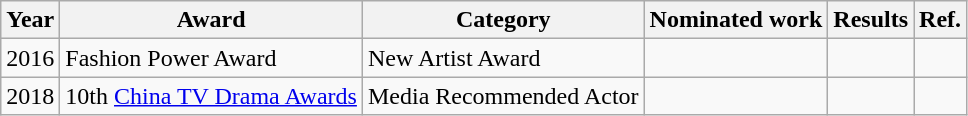<table class="wikitable">
<tr>
<th>Year</th>
<th>Award</th>
<th>Category</th>
<th>Nominated work</th>
<th>Results</th>
<th>Ref.</th>
</tr>
<tr>
<td>2016</td>
<td>Fashion Power Award</td>
<td>New Artist Award</td>
<td></td>
<td></td>
<td></td>
</tr>
<tr>
<td>2018</td>
<td>10th <a href='#'>China TV Drama Awards</a></td>
<td>Media Recommended Actor</td>
<td></td>
<td></td>
<td></td>
</tr>
</table>
